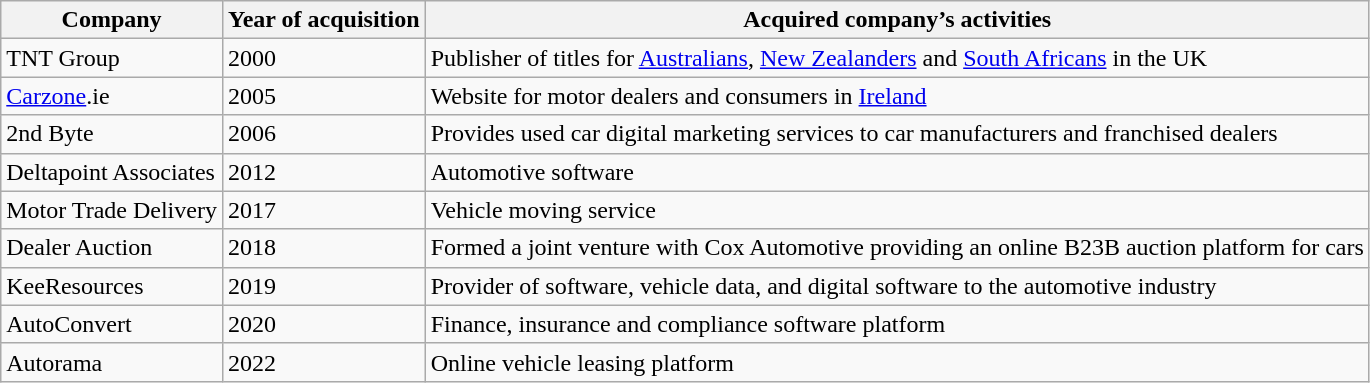<table class="wikitable">
<tr>
<th>Company</th>
<th>Year of acquisition</th>
<th>Acquired company’s activities</th>
</tr>
<tr>
<td>TNT Group</td>
<td>2000</td>
<td>Publisher of titles for <a href='#'>Australians</a>, <a href='#'>New Zealanders</a> and <a href='#'>South Africans</a> in the UK</td>
</tr>
<tr>
<td><a href='#'>Carzone</a>.ie</td>
<td>2005</td>
<td>Website for motor dealers and consumers in <a href='#'>Ireland</a></td>
</tr>
<tr>
<td>2nd Byte</td>
<td>2006</td>
<td>Provides used car digital marketing services to car manufacturers and franchised dealers</td>
</tr>
<tr>
<td>Deltapoint Associates</td>
<td>2012</td>
<td>Automotive software</td>
</tr>
<tr>
<td>Motor Trade Delivery</td>
<td>2017</td>
<td>Vehicle moving service</td>
</tr>
<tr>
<td>Dealer Auction</td>
<td>2018</td>
<td>Formed a joint venture with Cox Automotive providing an online B23B auction platform for cars</td>
</tr>
<tr>
<td>KeeResources</td>
<td>2019</td>
<td>Provider of software, vehicle data, and digital software to the automotive industry</td>
</tr>
<tr>
<td>AutoConvert</td>
<td>2020</td>
<td>Finance, insurance and compliance software platform</td>
</tr>
<tr>
<td>Autorama</td>
<td>2022</td>
<td>Online vehicle leasing platform</td>
</tr>
</table>
